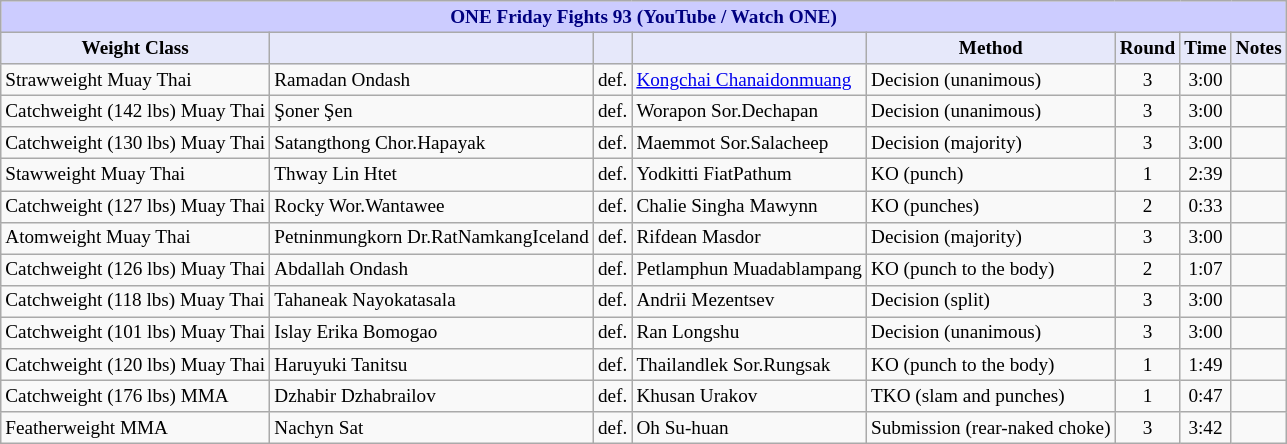<table class="wikitable" style="font-size: 80%;">
<tr>
<th colspan="8" style="background-color: #ccf; color: #000080; text-align: center;"><strong>ONE Friday Fights 93 (YouTube / Watch ONE)</strong></th>
</tr>
<tr>
<th colspan="1" style="background-color: #E6E8FA; color: #000000; text-align: center;">Weight Class</th>
<th colspan="1" style="background-color: #E6E8FA; color: #000000; text-align: center;"></th>
<th colspan="1" style="background-color: #E6E8FA; color: #000000; text-align: center;"></th>
<th colspan="1" style="background-color: #E6E8FA; color: #000000; text-align: center;"></th>
<th colspan="1" style="background-color: #E6E8FA; color: #000000; text-align: center;">Method</th>
<th colspan="1" style="background-color: #E6E8FA; color: #000000; text-align: center;">Round</th>
<th colspan="1" style="background-color: #E6E8FA; color: #000000; text-align: center;">Time</th>
<th colspan="1" style="background-color: #E6E8FA; color: #000000; text-align: center;">Notes</th>
</tr>
<tr>
<td>Strawweight Muay Thai</td>
<td> Ramadan Ondash</td>
<td>def.</td>
<td> <a href='#'>Kongchai Chanaidonmuang</a></td>
<td>Decision (unanimous)</td>
<td align=center>3</td>
<td align=center>3:00</td>
<td></td>
</tr>
<tr>
<td>Catchweight (142 lbs) Muay Thai</td>
<td> Şoner Şen</td>
<td>def.</td>
<td> Worapon Sor.Dechapan</td>
<td>Decision (unanimous)</td>
<td align=center>3</td>
<td align=center>3:00</td>
<td></td>
</tr>
<tr>
<td>Catchweight (130 lbs) Muay Thai</td>
<td> Satangthong Chor.Hapayak</td>
<td>def.</td>
<td> Maemmot Sor.Salacheep</td>
<td>Decision (majority)</td>
<td align=center>3</td>
<td align=center>3:00</td>
<td></td>
</tr>
<tr>
<td>Stawweight Muay Thai</td>
<td> Thway Lin Htet</td>
<td>def.</td>
<td> Yodkitti FiatPathum</td>
<td>KO (punch)</td>
<td align=center>1</td>
<td align=center>2:39</td>
<td></td>
</tr>
<tr>
<td>Catchweight (127 lbs) Muay Thai</td>
<td> Rocky Wor.Wantawee</td>
<td>def.</td>
<td> Chalie Singha Mawynn</td>
<td>KO (punches)</td>
<td align=center>2</td>
<td align=center>0:33</td>
<td></td>
</tr>
<tr>
<td>Atomweight Muay Thai</td>
<td> Petninmungkorn Dr.RatNamkangIceland</td>
<td>def.</td>
<td> Rifdean Masdor</td>
<td>Decision (majority)</td>
<td align=center>3</td>
<td align=center>3:00</td>
<td></td>
</tr>
<tr>
<td>Catchweight (126 lbs) Muay Thai</td>
<td> Abdallah Ondash</td>
<td>def.</td>
<td> Petlamphun Muadablampang</td>
<td>KO (punch to the body)</td>
<td align=center>2</td>
<td align=center>1:07</td>
<td></td>
</tr>
<tr>
<td>Catchweight (118 lbs) Muay Thai</td>
<td> Tahaneak Nayokatasala</td>
<td>def.</td>
<td> Andrii Mezentsev</td>
<td>Decision (split)</td>
<td align=center>3</td>
<td align=center>3:00</td>
<td></td>
</tr>
<tr>
<td>Catchweight (101 lbs) Muay Thai</td>
<td> Islay Erika Bomogao</td>
<td>def.</td>
<td> Ran Longshu</td>
<td>Decision (unanimous)</td>
<td align=center>3</td>
<td align=center>3:00</td>
<td></td>
</tr>
<tr>
<td>Catchweight (120 lbs) Muay Thai</td>
<td> Haruyuki Tanitsu</td>
<td>def.</td>
<td> Thailandlek Sor.Rungsak</td>
<td>KO (punch to the body)</td>
<td align=center>1</td>
<td align=center>1:49</td>
<td></td>
</tr>
<tr>
<td>Catchweight (176 lbs) MMA</td>
<td> Dzhabir Dzhabrailov</td>
<td>def.</td>
<td> Khusan Urakov</td>
<td>TKO (slam and punches)</td>
<td align=center>1</td>
<td align=center>0:47</td>
<td></td>
</tr>
<tr>
<td>Featherweight MMA</td>
<td> Nachyn Sat</td>
<td>def.</td>
<td> Oh Su-huan</td>
<td>Submission (rear-naked choke)</td>
<td align=center>3</td>
<td align=center>3:42</td>
<td></td>
</tr>
</table>
